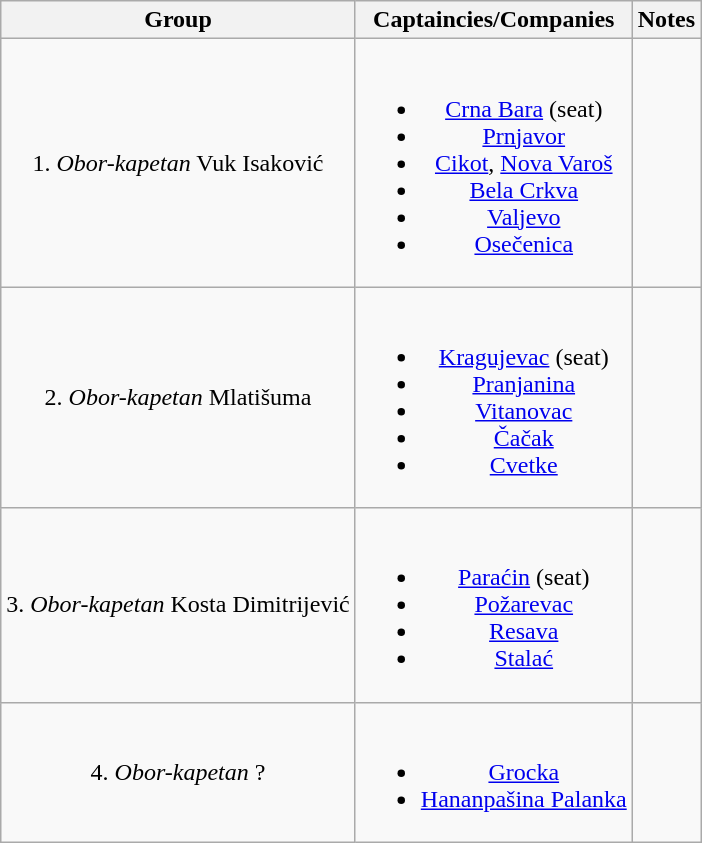<table class="wikitable sortable" style="text-align:center">
<tr>
<th>Group</th>
<th>Captaincies/Companies</th>
<th>Notes</th>
</tr>
<tr>
<td>1. <em>Obor-kapetan</em> Vuk Isaković</td>
<td><br><ul><li><a href='#'>Crna Bara</a> (seat)</li><li><a href='#'>Prnjavor</a></li><li><a href='#'>Cikot</a>, <a href='#'>Nova Varoš</a></li><li><a href='#'>Bela Crkva</a></li><li><a href='#'>Valjevo</a></li><li><a href='#'>Osečenica</a></li></ul></td>
<td></td>
</tr>
<tr>
<td>2. <em>Obor-kapetan</em> Mlatišuma</td>
<td><br><ul><li><a href='#'>Kragujevac</a> (seat)</li><li><a href='#'>Pranjanina</a></li><li><a href='#'>Vitanovac</a></li><li><a href='#'>Čačak</a></li><li><a href='#'>Cvetke</a></li></ul></td>
<td></td>
</tr>
<tr>
<td>3. <em>Obor-kapetan</em> Kosta Dimitrijević</td>
<td><br><ul><li><a href='#'>Paraćin</a> (seat)</li><li><a href='#'>Požarevac</a></li><li><a href='#'>Resava</a></li><li><a href='#'>Stalać</a></li></ul></td>
<td></td>
</tr>
<tr>
<td>4. <em>Obor-kapetan</em> ?</td>
<td><br><ul><li><a href='#'>Grocka</a></li><li><a href='#'>Hananpašina Palanka</a></li></ul></td>
<td></td>
</tr>
</table>
